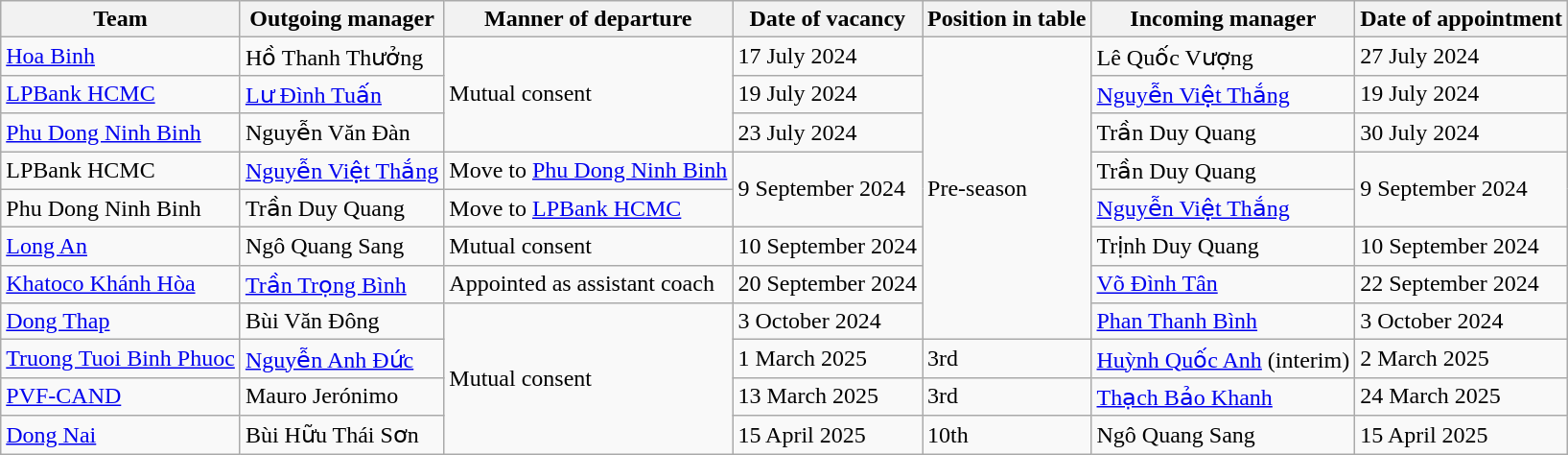<table class="wikitable sortable">
<tr>
<th>Team</th>
<th>Outgoing manager</th>
<th>Manner of departure</th>
<th>Date of vacancy</th>
<th>Position in table</th>
<th>Incoming manager</th>
<th>Date of appointment</th>
</tr>
<tr>
<td><a href='#'>Hoa Binh</a></td>
<td> Hồ Thanh Thưởng</td>
<td rowspan="3">Mutual consent</td>
<td>17 July 2024</td>
<td rowspan="8">Pre-season</td>
<td> Lê Quốc Vượng</td>
<td>27 July 2024</td>
</tr>
<tr>
<td><a href='#'>LPBank HCMC</a></td>
<td> <a href='#'>Lư Đình Tuấn</a></td>
<td>19 July 2024</td>
<td> <a href='#'>Nguyễn Việt Thắng</a></td>
<td>19 July 2024</td>
</tr>
<tr>
<td><a href='#'>Phu Dong Ninh Binh</a></td>
<td> Nguyễn Văn Đàn</td>
<td>23 July 2024</td>
<td> Trần Duy Quang</td>
<td>30 July 2024</td>
</tr>
<tr>
<td>LPBank HCMC</td>
<td> <a href='#'>Nguyễn Việt Thắng</a></td>
<td>Move to <a href='#'>Phu Dong Ninh Binh</a></td>
<td rowspan="2">9 September 2024</td>
<td> Trần Duy Quang</td>
<td rowspan="2">9 September 2024</td>
</tr>
<tr>
<td>Phu Dong Ninh Binh</td>
<td> Trần Duy Quang</td>
<td>Move to <a href='#'>LPBank HCMC</a></td>
<td> <a href='#'>Nguyễn Việt Thắng</a></td>
</tr>
<tr>
<td><a href='#'>Long An</a></td>
<td> Ngô Quang Sang</td>
<td>Mutual consent</td>
<td>10 September 2024</td>
<td> Trịnh Duy Quang</td>
<td>10 September 2024</td>
</tr>
<tr>
<td><a href='#'>Khatoco Khánh Hòa</a></td>
<td> <a href='#'>Trần Trọng Bình</a></td>
<td>Appointed as assistant coach</td>
<td>20 September 2024</td>
<td> <a href='#'>Võ Đình Tân</a></td>
<td>22 September 2024</td>
</tr>
<tr>
<td><a href='#'>Dong Thap</a></td>
<td> Bùi Văn Đông</td>
<td rowspan="4">Mutual consent</td>
<td>3 October 2024</td>
<td> <a href='#'>Phan Thanh Bình</a></td>
<td>3 October 2024</td>
</tr>
<tr>
<td><a href='#'>Truong Tuoi Binh Phuoc</a></td>
<td> <a href='#'>Nguyễn Anh Đức</a></td>
<td>1 March 2025</td>
<td>3rd</td>
<td> <a href='#'>Huỳnh Quốc Anh</a> (interim)</td>
<td>2 March 2025</td>
</tr>
<tr>
<td><a href='#'>PVF-CAND</a></td>
<td> Mauro Jerónimo</td>
<td>13 March 2025</td>
<td>3rd</td>
<td> <a href='#'>Thạch Bảo Khanh</a></td>
<td>24 March 2025</td>
</tr>
<tr>
<td><a href='#'>Dong Nai</a></td>
<td> Bùi Hữu Thái Sơn</td>
<td>15 April 2025</td>
<td>10th</td>
<td> Ngô Quang Sang</td>
<td>15 April 2025 </td>
</tr>
</table>
